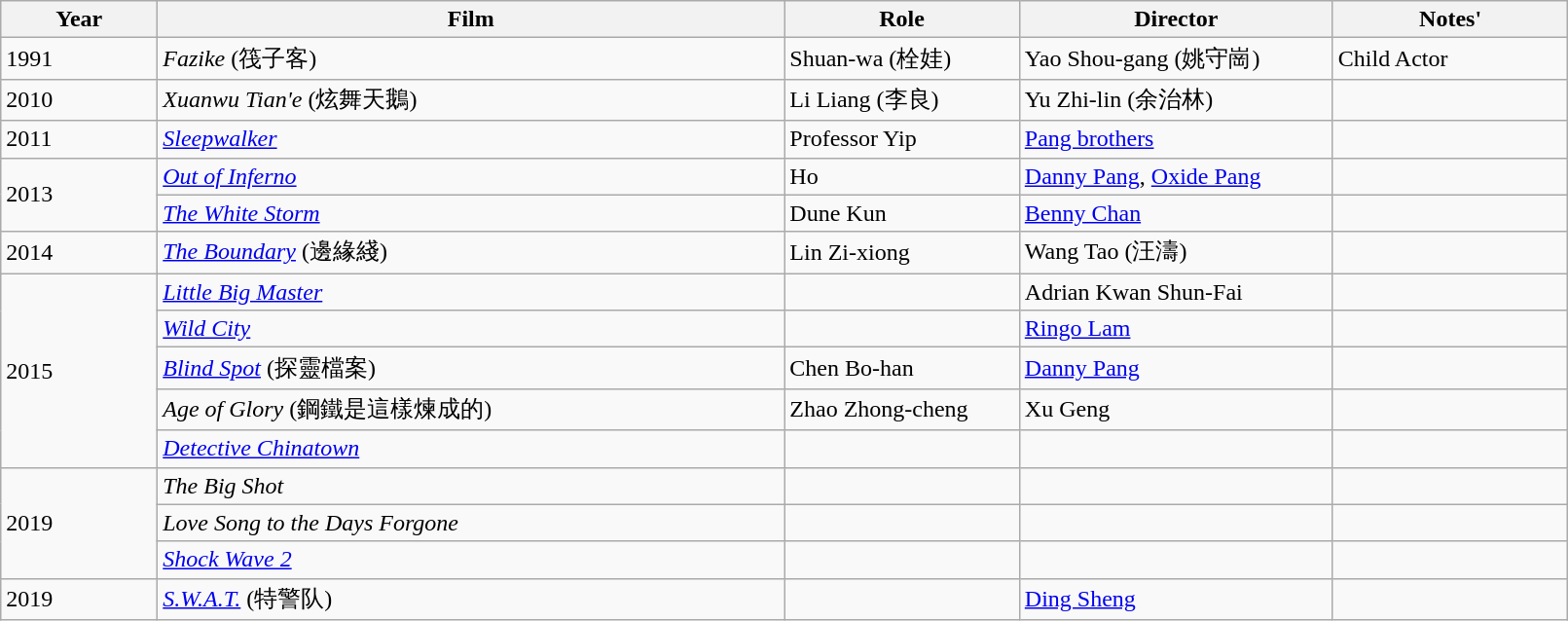<table class="wikitable" width="85%">
<tr>
<th style="width:10%">Year</th>
<th style="width:40%">Film</th>
<th style="width:15%">Role</th>
<th style="width:20%">Director</th>
<th style="width:15%">Notes'</th>
</tr>
<tr ---->
<td rowspan="1" width="10%">1991</td>
<td><em>Fazike</em> (筏子客)</td>
<td>Shuan-wa (栓娃)</td>
<td>Yao Shou-gang (姚守崗)</td>
<td>Child Actor</td>
</tr>
<tr ---->
<td rowspan="1" width="10%">2010</td>
<td><em>Xuanwu Tian'e</em> (炫舞天鵝)</td>
<td>Li Liang (李良)</td>
<td>Yu Zhi-lin (余治林)</td>
<td></td>
</tr>
<tr ---->
<td rowspan="1" width="10%">2011</td>
<td><em><a href='#'>Sleepwalker</a></em></td>
<td>Professor Yip</td>
<td><a href='#'>Pang brothers</a></td>
<td></td>
</tr>
<tr ---->
<td rowspan="2" width="10%">2013</td>
<td><em><a href='#'>Out of Inferno</a></em></td>
<td>Ho</td>
<td><a href='#'>Danny Pang</a>, <a href='#'>Oxide Pang</a></td>
<td></td>
</tr>
<tr ---->
<td><em><a href='#'>The White Storm</a></em></td>
<td>Dune Kun</td>
<td><a href='#'>Benny Chan</a></td>
<td></td>
</tr>
<tr ---->
<td rowspan="1" width="10%">2014</td>
<td><em><a href='#'>The Boundary</a></em> (邊緣綫)</td>
<td>Lin Zi-xiong</td>
<td>Wang Tao (汪濤)</td>
<td></td>
</tr>
<tr ---->
<td rowspan="5" width="10%">2015</td>
<td><em><a href='#'>Little Big Master</a></em></td>
<td></td>
<td>Adrian Kwan Shun-Fai</td>
<td></td>
</tr>
<tr>
<td><em><a href='#'>Wild City</a></em></td>
<td></td>
<td><a href='#'>Ringo Lam</a></td>
<td></td>
</tr>
<tr ---->
<td><em><a href='#'>Blind Spot</a></em> (探靈檔案)</td>
<td>Chen Bo-han</td>
<td><a href='#'>Danny Pang</a></td>
<td></td>
</tr>
<tr ---->
<td><em>Age of Glory</em> (鋼鐵是這樣煉成的)</td>
<td>Zhao Zhong-cheng</td>
<td>Xu Geng</td>
<td></td>
</tr>
<tr ---->
<td><em><a href='#'>Detective Chinatown</a></em></td>
<td></td>
<td></td>
<td></td>
</tr>
<tr ---->
<td rowspan="3" width="10%">2019</td>
<td><em>The Big Shot</em></td>
<td></td>
<td></td>
<td></td>
</tr>
<tr>
<td><em>Love Song to the Days Forgone</em></td>
<td></td>
<td></td>
<td></td>
</tr>
<tr>
<td><em><a href='#'>Shock Wave 2</a></em></td>
<td></td>
<td></td>
<td></td>
</tr>
<tr>
<td>2019</td>
<td><em><a href='#'>S.W.A.T.</a></em> (特警队)</td>
<td></td>
<td><a href='#'>Ding Sheng</a></td>
<td></td>
</tr>
</table>
